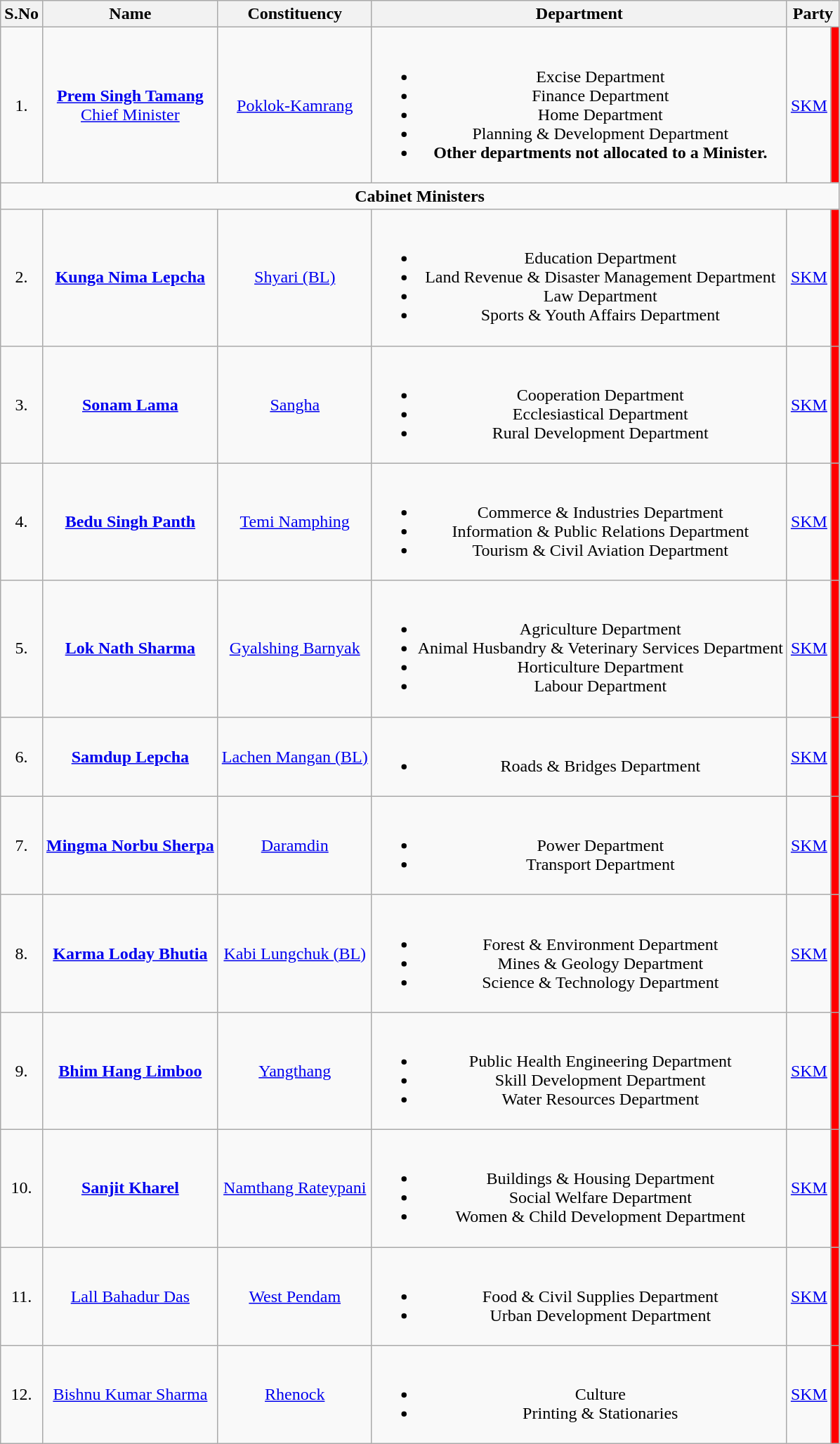<table class="wikitable sortable" style="text-align:center;">
<tr>
<th>S.No</th>
<th>Name</th>
<th>Constituency</th>
<th>Department</th>
<th colspan="2" scope="col">Party</th>
</tr>
<tr>
<td>1.</td>
<td><strong><a href='#'>Prem Singh Tamang</a></strong><br><a href='#'>Chief Minister</a></td>
<td><a href='#'>Poklok-Kamrang</a></td>
<td><br><ul><li>Excise Department</li><li>Finance Department</li><li>Home Department</li><li>Planning & Development Department</li><li><strong>Other departments not allocated to a Minister.</strong></li></ul></td>
<td><a href='#'>SKM</a></td>
<td bgcolor=#FF0000></td>
</tr>
<tr>
<td style="text-align: center;" colspan=6><strong>Cabinet Ministers</strong></td>
</tr>
<tr>
<td>2.</td>
<td><strong><a href='#'>Kunga Nima Lepcha</a></strong></td>
<td><a href='#'>Shyari (BL)</a></td>
<td><br><ul><li>Education Department</li><li>Land Revenue & Disaster Management Department</li><li>Law Department</li><li>Sports & Youth Affairs Department</li></ul></td>
<td><a href='#'>SKM</a></td>
<td style="color:inherit;background:#FF0000"></td>
</tr>
<tr>
<td>3.</td>
<td><strong><a href='#'>Sonam Lama</a></strong></td>
<td><a href='#'>Sangha</a></td>
<td><br><ul><li>Cooperation Department</li><li>Ecclesiastical Department</li><li>Rural Development Department</li></ul></td>
<td><a href='#'>SKM</a></td>
<td style="color:inherit;background:#FF0000"></td>
</tr>
<tr>
<td>4.</td>
<td><strong><a href='#'>Bedu Singh Panth</a></strong></td>
<td><a href='#'>Temi Namphing</a></td>
<td><br><ul><li>Commerce & Industries Department</li><li>Information & Public Relations Department</li><li>Tourism & Civil Aviation Department</li></ul></td>
<td><a href='#'>SKM</a></td>
<td style="color:inherit;background:#FF0000"></td>
</tr>
<tr>
<td>5.</td>
<td><strong><a href='#'>Lok Nath Sharma</a></strong></td>
<td><a href='#'>Gyalshing Barnyak</a></td>
<td><br><ul><li>Agriculture Department</li><li>Animal Husbandry & Veterinary Services Department</li><li>Horticulture Department</li><li>Labour Department</li></ul></td>
<td><a href='#'>SKM</a></td>
<td style="color:inherit;background:#FF0000"></td>
</tr>
<tr>
<td>6.</td>
<td><strong><a href='#'>Samdup Lepcha</a></strong></td>
<td><a href='#'>Lachen Mangan (BL)</a></td>
<td><br><ul><li>Roads & Bridges Department</li></ul></td>
<td><a href='#'>SKM</a></td>
<td style="color:inherit;background:#FF0000"></td>
</tr>
<tr>
<td>7.</td>
<td><strong><a href='#'>Mingma Norbu Sherpa</a></strong></td>
<td><a href='#'>Daramdin</a></td>
<td><br><ul><li>Power Department</li><li>Transport Department</li></ul></td>
<td><a href='#'>SKM</a></td>
<td style="color:inherit;background:#FF0000"></td>
</tr>
<tr>
<td>8.</td>
<td><strong><a href='#'>Karma Loday Bhutia</a></strong></td>
<td><a href='#'>Kabi Lungchuk (BL)</a></td>
<td><br><ul><li>Forest & Environment Department</li><li>Mines & Geology Department</li><li>Science & Technology Department</li></ul></td>
<td><a href='#'>SKM</a></td>
<td style="color:inherit;background:#FF0000"></td>
</tr>
<tr>
<td>9.</td>
<td><strong><a href='#'>Bhim Hang Limboo</a></strong></td>
<td><a href='#'>Yangthang</a></td>
<td><br><ul><li>Public Health Engineering Department</li><li>Skill Development Department</li><li>Water Resources Department</li></ul></td>
<td><a href='#'>SKM</a></td>
<td style="color:inherit;background:#FF0000"></td>
</tr>
<tr>
<td>10.</td>
<td><strong><a href='#'>Sanjit Kharel</a></strong></td>
<td><a href='#'>Namthang Rateypani</a></td>
<td><br><ul><li>Buildings & Housing Department</li><li>Social Welfare Department</li><li>Women & Child Development Department</li></ul></td>
<td><a href='#'>SKM</a></td>
<td style="color:inherit;background:#FF0000"></td>
</tr>
<tr>
<td>11.</td>
<td><a href='#'>Lall Bahadur Das</a></td>
<td><a href='#'>West Pendam</a></td>
<td><br><ul><li>Food & Civil Supplies Department</li><li>Urban Development Department</li></ul></td>
<td><a href='#'>SKM</a></td>
<td style="color:inherit;background:#FF0000"></td>
</tr>
<tr>
<td>12.</td>
<td><a href='#'>Bishnu Kumar Sharma</a></td>
<td><a href='#'>Rhenock</a></td>
<td><br><ul><li>Culture</li><li>Printing & Stationaries</li></ul></td>
<td><a href='#'>SKM</a></td>
<td style="color:inherit;background:#FF0000"></td>
</tr>
</table>
